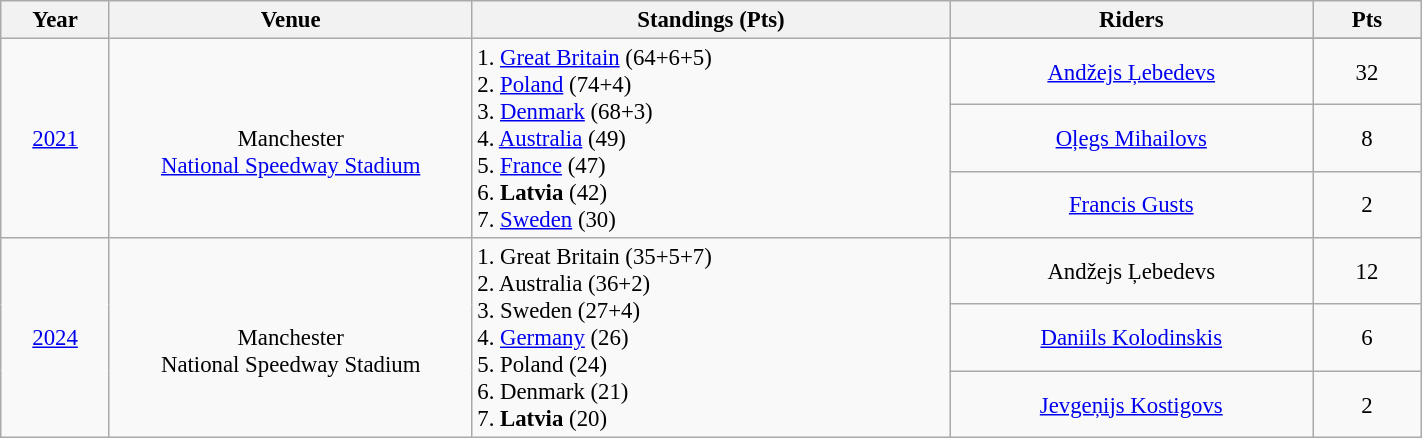<table class="wikitable"   style="font-size: 95%; width: 75%; text-align: center;">
<tr>
<th width=40>Year</th>
<th width=150>Venue</th>
<th width=200>Standings (Pts)</th>
<th width=150>Riders</th>
<th width=40>Pts</th>
</tr>
<tr>
<td rowspan="4"><a href='#'>2021</a></td>
<td rowspan="4"><br>Manchester<br><a href='#'>National Speedway Stadium</a></td>
<td rowspan="4" style="text-align: left;">1.  <a href='#'>Great Britain</a> (64+6+5)<br>2.  <a href='#'>Poland</a> (74+4)<br>3.  <a href='#'>Denmark</a> (68+3)<br>4.  <a href='#'>Australia</a> (49)<br>5.  <a href='#'>France</a> (47)<br>6.  <strong>Latvia</strong> (42)<br>7.  <a href='#'>Sweden</a> (30)</td>
</tr>
<tr>
<td><a href='#'>Andžejs Ļebedevs</a></td>
<td>32</td>
</tr>
<tr>
<td><a href='#'>Oļegs Mihailovs</a></td>
<td>8</td>
</tr>
<tr>
<td><a href='#'>Francis Gusts</a></td>
<td>2</td>
</tr>
<tr>
<td rowspan="4"><a href='#'>2024</a></td>
<td rowspan="4"><br>Manchester<br>National Speedway Stadium</td>
<td rowspan="4" style="text-align: left;">1.  Great Britain (35+5+7)<br>2.  Australia (36+2)<br>3.  Sweden (27+4)<br>4.  <a href='#'>Germany</a> (26)<br>5.  Poland (24)<br>6.  Denmark (21) <br>7.  <strong>Latvia</strong> (20)</td>
<td>Andžejs Ļebedevs</td>
<td>12</td>
</tr>
<tr>
<td><a href='#'>Daniils Kolodinskis</a></td>
<td>6</td>
</tr>
<tr>
<td><a href='#'>Jevgeņijs Kostigovs</a></td>
<td>2</td>
</tr>
</table>
